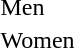<table>
<tr>
<td>Men</td>
<td></td>
<td></td>
<td></td>
</tr>
<tr>
<td>Women</td>
<td></td>
<td></td>
<td></td>
</tr>
</table>
